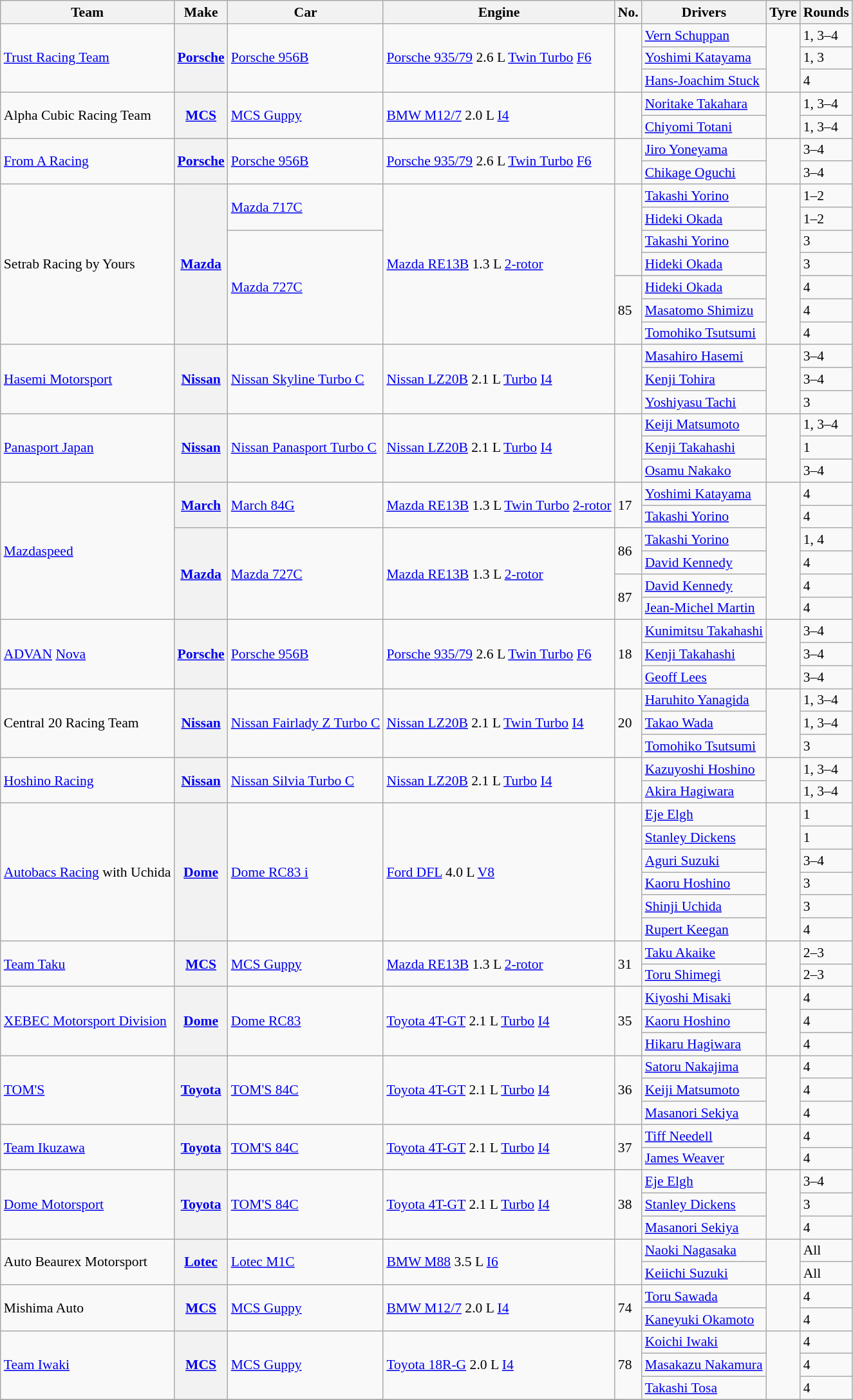<table class="wikitable" style="font-size: 90%;">
<tr>
<th>Team</th>
<th>Make</th>
<th>Car</th>
<th>Engine</th>
<th>No.</th>
<th>Drivers</th>
<th>Tyre</th>
<th>Rounds</th>
</tr>
<tr>
<td rowspan=3><a href='#'>Trust Racing Team</a></td>
<th rowspan=3><a href='#'>Porsche</a></th>
<td rowspan=3><a href='#'>Porsche 956B</a></td>
<td rowspan=3><a href='#'>Porsche 935/79</a> 2.6 L <a href='#'>Twin Turbo</a> <a href='#'>F6</a></td>
<td rowspan=3></td>
<td> <a href='#'>Vern Schuppan</a></td>
<td align=center rowspan=3></td>
<td>1, 3–4</td>
</tr>
<tr>
<td> <a href='#'>Yoshimi Katayama</a></td>
<td>1, 3</td>
</tr>
<tr>
<td> <a href='#'>Hans-Joachim Stuck</a></td>
<td>4</td>
</tr>
<tr>
<td rowspan=2>Alpha Cubic Racing Team</td>
<th rowspan=2><a href='#'>MCS</a></th>
<td rowspan=2><a href='#'>MCS Guppy</a></td>
<td rowspan=2><a href='#'>BMW M12/7</a> 2.0 L <a href='#'>I4</a></td>
<td rowspan=2></td>
<td> <a href='#'>Noritake Takahara</a></td>
<td align=center rowspan=2></td>
<td>1, 3–4</td>
</tr>
<tr>
<td> <a href='#'>Chiyomi Totani</a></td>
<td>1, 3–4</td>
</tr>
<tr>
<td rowspan=2><a href='#'>From A Racing</a></td>
<th rowspan=2><a href='#'>Porsche</a></th>
<td rowspan=2><a href='#'>Porsche 956B</a></td>
<td rowspan=2><a href='#'>Porsche 935/79</a> 2.6 L <a href='#'>Twin Turbo</a> <a href='#'>F6</a></td>
<td rowspan=2></td>
<td> <a href='#'>Jiro Yoneyama</a></td>
<td align=center rowspan=2></td>
<td>3–4</td>
</tr>
<tr>
<td> <a href='#'>Chikage Oguchi</a></td>
<td>3–4</td>
</tr>
<tr>
<td rowspan=7>Setrab Racing by Yours</td>
<th rowspan=7><a href='#'>Mazda</a></th>
<td rowspan=2><a href='#'>Mazda 717C</a></td>
<td rowspan=7><a href='#'>Mazda RE13B</a> 1.3 L <a href='#'>2-rotor</a></td>
<td rowspan=4></td>
<td> <a href='#'>Takashi Yorino</a></td>
<td align=center rowspan=7></td>
<td>1–2</td>
</tr>
<tr>
<td> <a href='#'>Hideki Okada</a></td>
<td>1–2</td>
</tr>
<tr>
<td rowspan=5><a href='#'>Mazda 727C</a></td>
<td> <a href='#'>Takashi Yorino</a></td>
<td>3</td>
</tr>
<tr>
<td> <a href='#'>Hideki Okada</a></td>
<td>3</td>
</tr>
<tr>
<td rowspan=3>85</td>
<td> <a href='#'>Hideki Okada</a></td>
<td>4</td>
</tr>
<tr>
<td> <a href='#'>Masatomo Shimizu</a></td>
<td>4</td>
</tr>
<tr>
<td> <a href='#'>Tomohiko Tsutsumi</a></td>
<td>4</td>
</tr>
<tr>
<td rowspan=3><a href='#'>Hasemi Motorsport</a></td>
<th rowspan=3><a href='#'>Nissan</a></th>
<td rowspan=3><a href='#'>Nissan Skyline Turbo C</a></td>
<td rowspan=3><a href='#'>Nissan LZ20B</a> 2.1 L <a href='#'>Turbo</a> <a href='#'>I4</a></td>
<td rowspan=3></td>
<td> <a href='#'>Masahiro Hasemi</a></td>
<td align=center rowspan=3></td>
<td>3–4</td>
</tr>
<tr>
<td> <a href='#'>Kenji Tohira</a></td>
<td>3–4</td>
</tr>
<tr>
<td> <a href='#'>Yoshiyasu Tachi</a></td>
<td>3</td>
</tr>
<tr>
<td rowspan=3><a href='#'>Panasport Japan</a></td>
<th rowspan=3><a href='#'>Nissan</a></th>
<td rowspan=3><a href='#'>Nissan Panasport Turbo C</a></td>
<td rowspan=3><a href='#'>Nissan LZ20B</a> 2.1 L <a href='#'>Turbo</a> <a href='#'>I4</a></td>
<td rowspan=3></td>
<td> <a href='#'>Keiji Matsumoto</a></td>
<td align=center rowspan=3></td>
<td>1, 3–4</td>
</tr>
<tr>
<td> <a href='#'>Kenji Takahashi</a></td>
<td>1</td>
</tr>
<tr>
<td> <a href='#'>Osamu Nakako</a></td>
<td>3–4</td>
</tr>
<tr>
<td rowspan=6><a href='#'>Mazdaspeed</a></td>
<th rowspan=2><a href='#'>March</a></th>
<td rowspan=2><a href='#'>March 84G</a></td>
<td rowspan=2><a href='#'>Mazda RE13B</a> 1.3 L <a href='#'>Twin Turbo</a> <a href='#'>2-rotor</a></td>
<td rowspan=2>17</td>
<td> <a href='#'>Yoshimi Katayama</a></td>
<td align=center rowspan=6></td>
<td>4</td>
</tr>
<tr>
<td> <a href='#'>Takashi Yorino</a></td>
<td>4</td>
</tr>
<tr>
<th rowspan=4><a href='#'>Mazda</a></th>
<td rowspan=4><a href='#'>Mazda 727C</a></td>
<td rowspan=4><a href='#'>Mazda RE13B</a> 1.3 L <a href='#'>2-rotor</a></td>
<td rowspan=2>86</td>
<td> <a href='#'>Takashi Yorino</a></td>
<td>1, 4</td>
</tr>
<tr>
<td> <a href='#'>David Kennedy</a></td>
<td>4</td>
</tr>
<tr>
<td rowspan=2>87</td>
<td> <a href='#'>David Kennedy</a></td>
<td>4</td>
</tr>
<tr>
<td> <a href='#'>Jean-Michel Martin</a></td>
<td>4</td>
</tr>
<tr>
<td rowspan=3><a href='#'>ADVAN</a> <a href='#'>Nova</a></td>
<th rowspan=3><a href='#'>Porsche</a></th>
<td rowspan=3><a href='#'>Porsche 956B</a></td>
<td rowspan=3><a href='#'>Porsche 935/79</a> 2.6 L <a href='#'>Twin Turbo</a> <a href='#'>F6</a></td>
<td rowspan=3>18</td>
<td> <a href='#'>Kunimitsu Takahashi</a></td>
<td align=center rowspan=3></td>
<td>3–4</td>
</tr>
<tr>
<td> <a href='#'>Kenji Takahashi</a></td>
<td>3–4</td>
</tr>
<tr>
<td> <a href='#'>Geoff Lees</a></td>
<td>3–4</td>
</tr>
<tr>
<td rowspan=3>Central 20 Racing Team</td>
<th rowspan=3><a href='#'>Nissan</a></th>
<td rowspan=3><a href='#'>Nissan Fairlady Z Turbo C</a></td>
<td rowspan=3><a href='#'>Nissan LZ20B</a> 2.1 L <a href='#'>Twin Turbo</a> <a href='#'>I4</a></td>
<td rowspan=3>20</td>
<td> <a href='#'>Haruhito Yanagida</a></td>
<td align=center rowspan=3></td>
<td>1, 3–4</td>
</tr>
<tr>
<td> <a href='#'>Takao Wada</a></td>
<td>1, 3–4</td>
</tr>
<tr>
<td> <a href='#'>Tomohiko Tsutsumi</a></td>
<td>3</td>
</tr>
<tr>
<td rowspan=2><a href='#'>Hoshino Racing</a></td>
<th rowspan=2><a href='#'>Nissan</a></th>
<td rowspan=2><a href='#'>Nissan Silvia Turbo C</a></td>
<td rowspan=2><a href='#'>Nissan LZ20B</a> 2.1 L <a href='#'>Turbo</a> <a href='#'>I4</a></td>
<td rowspan=2></td>
<td> <a href='#'>Kazuyoshi Hoshino</a></td>
<td align=center rowspan=2></td>
<td>1, 3–4</td>
</tr>
<tr>
<td> <a href='#'>Akira Hagiwara</a></td>
<td>1, 3–4</td>
</tr>
<tr>
<td rowspan=6><a href='#'>Autobacs Racing</a> with Uchida</td>
<th rowspan=6><a href='#'>Dome</a></th>
<td rowspan=6><a href='#'>Dome RC83 i</a></td>
<td rowspan=6><a href='#'>Ford DFL</a> 4.0 L <a href='#'>V8</a></td>
<td rowspan=6></td>
<td> <a href='#'>Eje Elgh</a></td>
<td align=center rowspan=6></td>
<td>1</td>
</tr>
<tr>
<td> <a href='#'>Stanley Dickens</a></td>
<td>1</td>
</tr>
<tr>
<td> <a href='#'>Aguri Suzuki</a></td>
<td>3–4</td>
</tr>
<tr>
<td> <a href='#'>Kaoru Hoshino</a></td>
<td>3</td>
</tr>
<tr>
<td> <a href='#'>Shinji Uchida</a></td>
<td>3</td>
</tr>
<tr>
<td> <a href='#'>Rupert Keegan</a></td>
<td>4</td>
</tr>
<tr>
<td rowspan=2><a href='#'>Team Taku</a></td>
<th rowspan=2><a href='#'>MCS</a></th>
<td rowspan=2><a href='#'>MCS Guppy</a></td>
<td rowspan=2><a href='#'>Mazda RE13B</a> 1.3 L <a href='#'>2-rotor</a></td>
<td rowspan=2>31</td>
<td> <a href='#'>Taku Akaike</a></td>
<td align=center rowspan=2></td>
<td>2–3</td>
</tr>
<tr>
<td> <a href='#'>Toru Shimegi</a></td>
<td>2–3</td>
</tr>
<tr>
<td rowspan=3><a href='#'>XEBEC Motorsport Division</a></td>
<th rowspan=3><a href='#'>Dome</a></th>
<td rowspan=3><a href='#'>Dome RC83</a></td>
<td rowspan=3><a href='#'>Toyota 4T-GT</a> 2.1 L <a href='#'>Turbo</a> <a href='#'>I4</a></td>
<td rowspan=3>35</td>
<td> <a href='#'>Kiyoshi Misaki</a></td>
<td align=center rowspan=3></td>
<td>4</td>
</tr>
<tr>
<td> <a href='#'>Kaoru Hoshino</a></td>
<td>4</td>
</tr>
<tr>
<td> <a href='#'>Hikaru Hagiwara</a></td>
<td>4</td>
</tr>
<tr>
<td rowspan=3><a href='#'>TOM'S</a></td>
<th rowspan=3><a href='#'>Toyota</a></th>
<td rowspan=3><a href='#'>TOM'S 84C</a></td>
<td rowspan=3><a href='#'>Toyota 4T-GT</a> 2.1 L <a href='#'>Turbo</a> <a href='#'>I4</a></td>
<td rowspan=3>36</td>
<td> <a href='#'>Satoru Nakajima</a></td>
<td align=center rowspan=3></td>
<td>4</td>
</tr>
<tr>
<td> <a href='#'>Keiji Matsumoto</a></td>
<td>4</td>
</tr>
<tr>
<td> <a href='#'>Masanori Sekiya</a></td>
<td>4</td>
</tr>
<tr>
<td rowspan=2><a href='#'>Team Ikuzawa</a></td>
<th rowspan=2><a href='#'>Toyota</a></th>
<td rowspan=2><a href='#'>TOM'S 84C</a></td>
<td rowspan=2><a href='#'>Toyota 4T-GT</a> 2.1 L <a href='#'>Turbo</a> <a href='#'>I4</a></td>
<td rowspan=2>37</td>
<td> <a href='#'>Tiff Needell</a></td>
<td align=center rowspan=2></td>
<td>4</td>
</tr>
<tr>
<td> <a href='#'>James Weaver</a></td>
<td>4</td>
</tr>
<tr>
<td rowspan=3><a href='#'>Dome Motorsport</a></td>
<th rowspan=3><a href='#'>Toyota</a></th>
<td rowspan=3><a href='#'>TOM'S 84C</a></td>
<td rowspan=3><a href='#'>Toyota 4T-GT</a> 2.1 L <a href='#'>Turbo</a> <a href='#'>I4</a></td>
<td rowspan=3>38</td>
<td> <a href='#'>Eje Elgh</a></td>
<td align=center rowspan=3></td>
<td>3–4</td>
</tr>
<tr>
<td> <a href='#'>Stanley Dickens</a></td>
<td>3</td>
</tr>
<tr>
<td> <a href='#'>Masanori Sekiya</a></td>
<td>4</td>
</tr>
<tr>
<td rowspan=2>Auto Beaurex Motorsport</td>
<th rowspan=2><a href='#'>Lotec</a></th>
<td rowspan=2><a href='#'>Lotec M1C</a></td>
<td rowspan=2><a href='#'>BMW M88</a> 3.5 L <a href='#'>I6</a></td>
<td rowspan=2></td>
<td> <a href='#'>Naoki Nagasaka</a></td>
<td align=center rowspan=2></td>
<td>All</td>
</tr>
<tr>
<td> <a href='#'>Keiichi Suzuki</a></td>
<td>All</td>
</tr>
<tr>
<td rowspan=2>Mishima Auto</td>
<th rowspan=2><a href='#'>MCS</a></th>
<td rowspan=2><a href='#'>MCS Guppy</a></td>
<td rowspan=2><a href='#'>BMW M12/7</a> 2.0 L <a href='#'>I4</a></td>
<td rowspan=2>74</td>
<td> <a href='#'>Toru Sawada</a></td>
<td align=center rowspan=2></td>
<td>4</td>
</tr>
<tr>
<td> <a href='#'>Kaneyuki Okamoto</a></td>
<td>4</td>
</tr>
<tr>
<td rowspan=3><a href='#'>Team Iwaki</a></td>
<th rowspan=3><a href='#'>MCS</a></th>
<td rowspan=3><a href='#'>MCS Guppy</a></td>
<td rowspan=3><a href='#'>Toyota 18R-G</a> 2.0 L <a href='#'>I4</a></td>
<td rowspan=3>78</td>
<td> <a href='#'>Koichi Iwaki</a></td>
<td align=center rowspan=3></td>
<td>4</td>
</tr>
<tr>
<td> <a href='#'>Masakazu Nakamura</a></td>
<td>4</td>
</tr>
<tr>
<td> <a href='#'>Takashi Tosa</a></td>
<td>4</td>
</tr>
<tr>
</tr>
</table>
